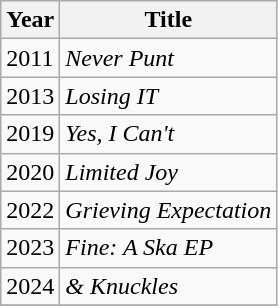<table class="wikitable">
<tr>
<th>Year</th>
<th>Title</th>
</tr>
<tr>
<td>2011</td>
<td><em>Never Punt</em></td>
</tr>
<tr>
<td>2013</td>
<td><em>Losing IT</em></td>
</tr>
<tr>
<td>2019</td>
<td><em>Yes, I Can't</em></td>
</tr>
<tr>
<td>2020</td>
<td><em>Limited Joy</em></td>
</tr>
<tr>
<td>2022</td>
<td><em>Grieving Expectation</em></td>
</tr>
<tr>
<td>2023</td>
<td><em>Fine: A Ska EP</em></td>
</tr>
<tr>
<td>2024</td>
<td><em>& Knuckles</em></td>
</tr>
<tr>
</tr>
</table>
